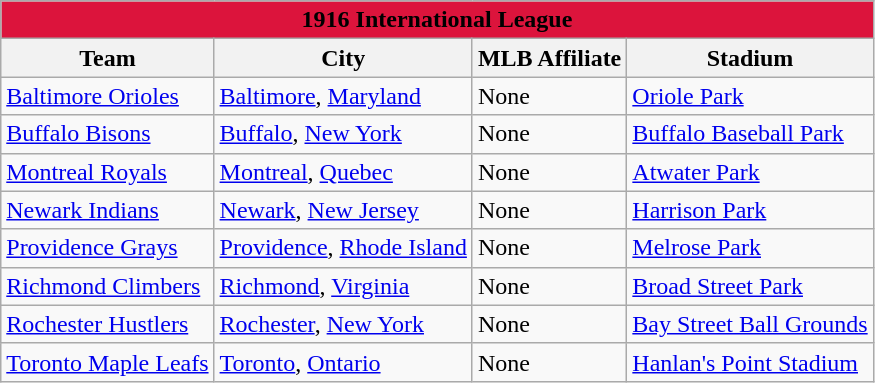<table class="wikitable" style="width:auto">
<tr>
<td bgcolor="#DC143C" align="center" colspan="7"><strong><span>1916 International League</span></strong></td>
</tr>
<tr>
<th>Team</th>
<th>City</th>
<th>MLB Affiliate</th>
<th>Stadium</th>
</tr>
<tr>
<td><a href='#'>Baltimore Orioles</a></td>
<td><a href='#'>Baltimore</a>, <a href='#'>Maryland</a></td>
<td>None</td>
<td><a href='#'>Oriole Park</a></td>
</tr>
<tr>
<td><a href='#'>Buffalo Bisons</a></td>
<td><a href='#'>Buffalo</a>, <a href='#'>New York</a></td>
<td>None</td>
<td><a href='#'>Buffalo Baseball Park</a></td>
</tr>
<tr>
<td><a href='#'>Montreal Royals</a></td>
<td><a href='#'>Montreal</a>, <a href='#'>Quebec</a></td>
<td>None</td>
<td><a href='#'>Atwater Park</a></td>
</tr>
<tr>
<td><a href='#'>Newark Indians</a></td>
<td><a href='#'>Newark</a>, <a href='#'>New Jersey</a></td>
<td>None</td>
<td><a href='#'>Harrison Park</a></td>
</tr>
<tr>
<td><a href='#'>Providence Grays</a></td>
<td><a href='#'>Providence</a>, <a href='#'>Rhode Island</a></td>
<td>None</td>
<td><a href='#'>Melrose Park</a></td>
</tr>
<tr>
<td><a href='#'>Richmond Climbers</a></td>
<td><a href='#'>Richmond</a>, <a href='#'>Virginia</a></td>
<td>None</td>
<td><a href='#'>Broad Street Park</a></td>
</tr>
<tr>
<td><a href='#'>Rochester Hustlers</a></td>
<td><a href='#'>Rochester</a>, <a href='#'>New York</a></td>
<td>None</td>
<td><a href='#'>Bay Street Ball Grounds</a></td>
</tr>
<tr>
<td><a href='#'>Toronto Maple Leafs</a></td>
<td><a href='#'>Toronto</a>, <a href='#'>Ontario</a></td>
<td>None</td>
<td><a href='#'>Hanlan's Point Stadium</a></td>
</tr>
</table>
